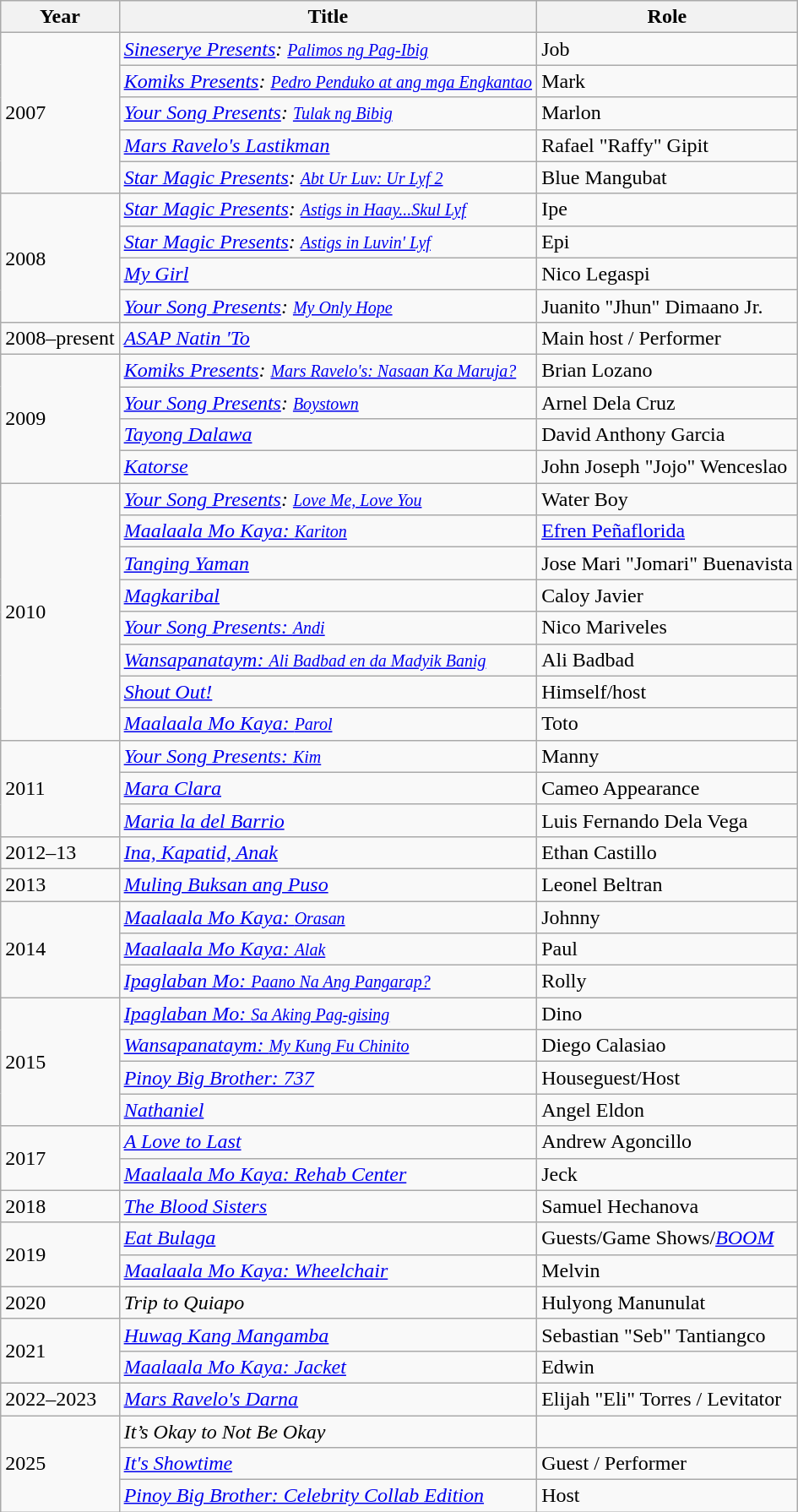<table class="wikitable sortable">
<tr>
<th>Year</th>
<th>Title</th>
<th>Role</th>
</tr>
<tr>
<td rowspan="5">2007</td>
<td><em><a href='#'>Sineserye Presents</a>: <small><a href='#'>Palimos ng Pag-Ibig</a></small></em></td>
<td>Job</td>
</tr>
<tr>
<td><em><a href='#'>Komiks Presents</a>: <small><a href='#'>Pedro Penduko at ang mga Engkantao</a></small></em></td>
<td>Mark</td>
</tr>
<tr>
<td><em><a href='#'>Your Song Presents</a>: <a href='#'><small>Tulak ng Bibig</small></a></em></td>
<td>Marlon</td>
</tr>
<tr>
<td><em><a href='#'>Mars Ravelo's Lastikman</a></em></td>
<td>Rafael "Raffy" Gipit</td>
</tr>
<tr>
<td><em><a href='#'>Star Magic Presents</a>: <small><a href='#'> Abt Ur Luv: Ur Lyf 2</a></small></em></td>
<td>Blue Mangubat</td>
</tr>
<tr>
<td rowspan="4">2008</td>
<td><em><a href='#'>Star Magic Presents</a>: <small><a href='#'> Astigs in Haay...Skul Lyf</a></small></em></td>
<td>Ipe</td>
</tr>
<tr>
<td><em><a href='#'>Star Magic Presents</a>: <small><a href='#'> Astigs in Luvin' Lyf</a></small></em></td>
<td>Epi</td>
</tr>
<tr>
<td><em><a href='#'>My Girl</a></em></td>
<td>Nico Legaspi</td>
</tr>
<tr>
<td><em><a href='#'>Your Song Presents</a>: <a href='#'><small>My Only Hope</small></a></em></td>
<td>Juanito "Jhun" Dimaano Jr.</td>
</tr>
<tr>
<td>2008–present</td>
<td><em><a href='#'>ASAP Natin 'To</a></em></td>
<td>Main host / Performer</td>
</tr>
<tr>
<td rowspan="4">2009</td>
<td><em><a href='#'>Komiks Presents</a>: <small><a href='#'>Mars Ravelo's: Nasaan Ka Maruja?</a></small></em></td>
<td>Brian Lozano</td>
</tr>
<tr>
<td><em><a href='#'>Your Song Presents</a>: <small><a href='#'>Boystown</a></small></em></td>
<td>Arnel Dela Cruz</td>
</tr>
<tr>
<td><em><a href='#'>Tayong Dalawa</a></em></td>
<td>David Anthony Garcia</td>
</tr>
<tr>
<td><em><a href='#'>Katorse</a></em></td>
<td>John Joseph "Jojo" Wenceslao</td>
</tr>
<tr>
<td rowspan="8">2010</td>
<td><em><a href='#'>Your Song Presents</a>: <small><a href='#'>Love Me, Love You</a></small></em></td>
<td>Water Boy</td>
</tr>
<tr>
<td><em><a href='#'>Maalaala Mo Kaya: <small>Kariton</small></a></em></td>
<td><a href='#'>Efren Peñaflorida</a></td>
</tr>
<tr>
<td><em><a href='#'>Tanging Yaman</a></em></td>
<td>Jose Mari "Jomari" Buenavista</td>
</tr>
<tr>
<td><em><a href='#'>Magkaribal</a></em></td>
<td>Caloy Javier</td>
</tr>
<tr>
<td><em><a href='#'>Your Song Presents: <small>Andi</small></a></em></td>
<td>Nico Mariveles</td>
</tr>
<tr>
<td><em><a href='#'> Wansapanataym: <small>Ali Badbad en da Madyik Banig</small></a></em></td>
<td>Ali Badbad</td>
</tr>
<tr>
<td><em><a href='#'>Shout Out!</a></em></td>
<td>Himself/host</td>
</tr>
<tr>
<td><em><a href='#'> Maalaala Mo Kaya: <small>Parol</small></a></em></td>
<td>Toto</td>
</tr>
<tr>
<td rowspan="3">2011</td>
<td><em><a href='#'>Your Song Presents: <small>Kim</small></a></em></td>
<td>Manny</td>
</tr>
<tr>
<td><em><a href='#'>Mara Clara</a></em></td>
<td>Cameo Appearance</td>
</tr>
<tr>
<td><em><a href='#'>Maria la del Barrio</a></em></td>
<td>Luis Fernando Dela Vega</td>
</tr>
<tr>
<td>2012–13</td>
<td><em><a href='#'>Ina, Kapatid, Anak</a></em></td>
<td>Ethan Castillo</td>
</tr>
<tr>
<td>2013</td>
<td><em><a href='#'>Muling Buksan ang Puso</a></em></td>
<td>Leonel Beltran</td>
</tr>
<tr>
<td rowspan="3">2014</td>
<td><em><a href='#'>Maalaala Mo Kaya: <small>Orasan</small></a></em></td>
<td>Johnny</td>
</tr>
<tr>
<td><em><a href='#'> Maalaala Mo Kaya: <small>Alak</small></a></em></td>
<td>Paul</td>
</tr>
<tr>
<td><em><a href='#'>Ipaglaban Mo: <small>Paano Na Ang Pangarap?</small></a></em></td>
<td>Rolly</td>
</tr>
<tr>
<td rowspan="4">2015</td>
<td><em><a href='#'>Ipaglaban Mo: <small>Sa Aking Pag-gising</small></a></em></td>
<td>Dino</td>
</tr>
<tr>
<td><em><a href='#'>Wansapanataym: <small>My Kung Fu Chinito</small></a></em></td>
<td>Diego Calasiao</td>
</tr>
<tr>
<td><em><a href='#'>Pinoy Big Brother: 737</a></em></td>
<td>Houseguest/Host</td>
</tr>
<tr>
<td><em><a href='#'>Nathaniel</a></em></td>
<td>Angel Eldon</td>
</tr>
<tr>
<td rowspan="2">2017</td>
<td><em><a href='#'>A Love to Last</a></em></td>
<td>Andrew Agoncillo</td>
</tr>
<tr>
<td><em><a href='#'>Maalaala Mo Kaya: Rehab Center</a></em></td>
<td>Jeck</td>
</tr>
<tr>
<td>2018</td>
<td><em><a href='#'>The Blood Sisters</a></em></td>
<td>Samuel Hechanova</td>
</tr>
<tr>
<td rowspan="2">2019</td>
<td><em><a href='#'>Eat Bulaga</a></em></td>
<td>Guests/Game Shows/<em><a href='#'>BOOM</a></em></td>
</tr>
<tr>
<td><em><a href='#'>Maalaala Mo Kaya: Wheelchair</a></em></td>
<td>Melvin</td>
</tr>
<tr>
<td>2020</td>
<td><em>Trip to Quiapo</em></td>
<td>Hulyong Manunulat</td>
</tr>
<tr>
<td rowspan="2">2021</td>
<td><em><a href='#'>Huwag Kang Mangamba</a></em></td>
<td>Sebastian "Seb" Tantiangco</td>
</tr>
<tr>
<td><em><a href='#'>Maalaala Mo Kaya: Jacket</a></em></td>
<td>Edwin</td>
</tr>
<tr>
<td>2022–2023</td>
<td><em><a href='#'>Mars Ravelo's Darna</a></em></td>
<td>Elijah "Eli" Torres / Levitator</td>
</tr>
<tr>
<td rowspan="3">2025</td>
<td><em>It’s Okay to Not Be Okay</em></td>
<td></td>
</tr>
<tr>
<td><em><a href='#'>It's Showtime</a></em></td>
<td>Guest / Performer</td>
</tr>
<tr>
<td><em><a href='#'>Pinoy Big Brother: Celebrity Collab Edition</a></em></td>
<td>Host</td>
</tr>
</table>
